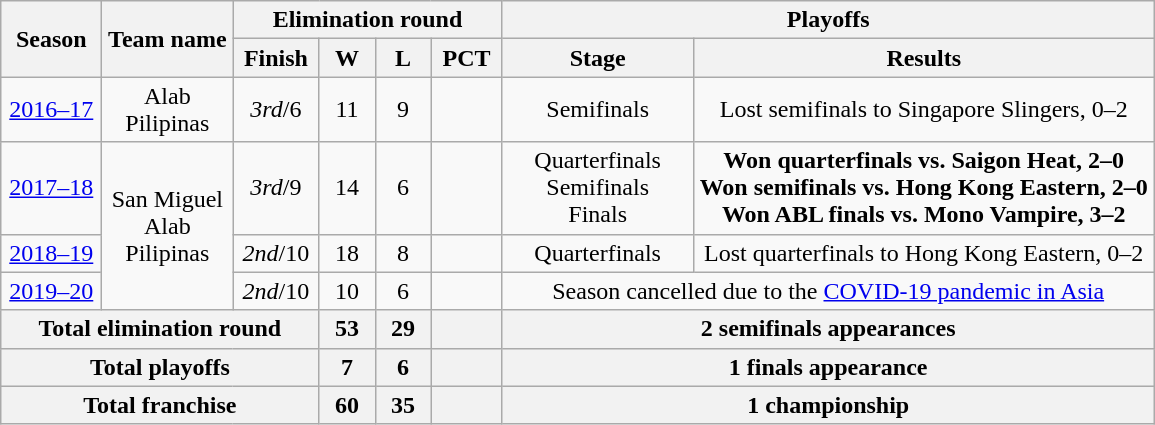<table class=wikitable style="text-align:center;">
<tr>
<th style="width:60px;" rowspan="2">Season</th>
<th style="width:80px;" rowspan="2">Team name</th>
<th colspan=4>Elimination round</th>
<th colspan=2>Playoffs</th>
</tr>
<tr>
<th width=50px>Finish</th>
<th width=30px>W</th>
<th width=30px>L</th>
<th width=40px>PCT</th>
<th style="width:120px;">Stage</th>
<th style="width:300px;">Results</th>
</tr>
<tr>
<td><a href='#'>2016–17</a></td>
<td>Alab Pilipinas</td>
<td><em>3rd</em>/6</td>
<td>11</td>
<td>9</td>
<td></td>
<td>Semifinals</td>
<td>Lost semifinals to Singapore Slingers, 0–2</td>
</tr>
<tr>
<td><a href='#'>2017–18</a></td>
<td rowspan=3>San Miguel Alab Pilipinas</td>
<td><em>3rd</em>/9</td>
<td>14</td>
<td>6</td>
<td></td>
<td>Quarterfinals<br> Semifinals <br> Finals</td>
<td><strong>Won quarterfinals vs. Saigon Heat, 2–0</strong> <br><strong>Won semifinals vs. Hong Kong Eastern, 2–0</strong><br><strong>Won ABL finals vs. Mono Vampire, 3–2</strong></td>
</tr>
<tr>
<td><a href='#'>2018–19</a></td>
<td><em>2nd</em>/10</td>
<td>18</td>
<td>8</td>
<td></td>
<td>Quarterfinals</td>
<td>Lost quarterfinals to Hong Kong Eastern, 0–2</td>
</tr>
<tr>
<td><a href='#'>2019–20</a></td>
<td><em>2nd</em>/10</td>
<td>10</td>
<td>6</td>
<td></td>
<td colspan=2>Season cancelled due to the <a href='#'>COVID-19 pandemic in Asia</a></td>
</tr>
<tr>
<th colspan=3>Total elimination round</th>
<th>53</th>
<th>29</th>
<th></th>
<th colspan=2>2 semifinals appearances</th>
</tr>
<tr>
<th colspan=3>Total playoffs</th>
<th>7</th>
<th>6</th>
<th></th>
<th colspan=2>1 finals appearance</th>
</tr>
<tr>
<th colspan=3>Total franchise</th>
<th>60</th>
<th>35</th>
<th></th>
<th colspan=2>1 championship</th>
</tr>
</table>
